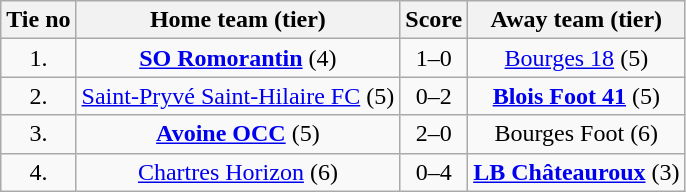<table class="wikitable" style="text-align: center">
<tr>
<th>Tie no</th>
<th>Home team (tier)</th>
<th>Score</th>
<th>Away team (tier)</th>
</tr>
<tr>
<td>1.</td>
<td><strong><a href='#'>SO Romorantin</a></strong> (4)</td>
<td>1–0</td>
<td><a href='#'>Bourges 18</a> (5)</td>
</tr>
<tr>
<td>2.</td>
<td><a href='#'>Saint-Pryvé Saint-Hilaire FC</a> (5)</td>
<td>0–2</td>
<td><strong><a href='#'>Blois Foot 41</a></strong> (5)</td>
</tr>
<tr>
<td>3.</td>
<td><strong><a href='#'>Avoine OCC</a></strong> (5)</td>
<td>2–0</td>
<td>Bourges Foot (6)</td>
</tr>
<tr>
<td>4.</td>
<td><a href='#'>Chartres Horizon</a> (6)</td>
<td>0–4</td>
<td><strong><a href='#'>LB Châteauroux</a></strong> (3)</td>
</tr>
</table>
